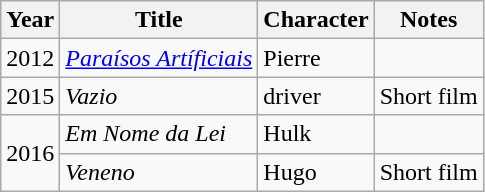<table class="wikitable">
<tr>
<th>Year</th>
<th>Title</th>
<th>Character</th>
<th>Notes</th>
</tr>
<tr>
<td>2012</td>
<td><em><a href='#'>Paraísos Artíficiais</a></em></td>
<td>Pierre</td>
<td></td>
</tr>
<tr>
<td>2015</td>
<td><em>Vazio</em></td>
<td>driver</td>
<td>Short film</td>
</tr>
<tr>
<td rowspan="2">2016</td>
<td><em>Em Nome da Lei</em></td>
<td>Hulk</td>
</tr>
<tr>
<td><em>Veneno</em></td>
<td>Hugo</td>
<td>Short film</td>
</tr>
</table>
